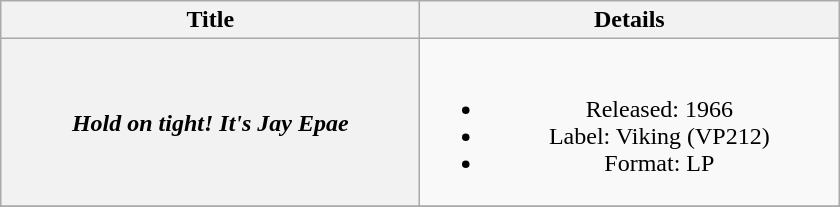<table class="wikitable plainrowheaders" style="text-align:center;" border="1">
<tr>
<th scope="col" style="width:17em;">Title</th>
<th scope="col" style="width:17em;">Details</th>
</tr>
<tr>
<th scope="row"><em>Hold on tight! It's Jay Epae</em></th>
<td><br><ul><li>Released: 1966</li><li>Label: Viking	(VP212)</li><li>Format: LP</li></ul></td>
</tr>
<tr>
</tr>
</table>
